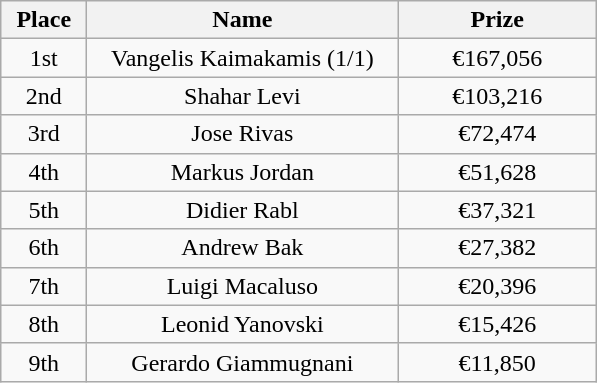<table class="wikitable">
<tr>
<th width="50">Place</th>
<th width="200">Name</th>
<th width="125">Prize</th>
</tr>
<tr>
<td align = "center">1st</td>
<td align = "center">Vangelis Kaimakamis (1/1)</td>
<td align = "center">€167,056</td>
</tr>
<tr>
<td align = "center">2nd</td>
<td align = "center">Shahar Levi</td>
<td align = "center">€103,216</td>
</tr>
<tr>
<td align = "center">3rd</td>
<td align = "center">Jose Rivas</td>
<td align = "center">€72,474</td>
</tr>
<tr>
<td align = "center">4th</td>
<td align = "center">Markus Jordan</td>
<td align = "center">€51,628</td>
</tr>
<tr>
<td align = "center">5th</td>
<td align = "center">Didier Rabl</td>
<td align = "center">€37,321</td>
</tr>
<tr>
<td align = "center">6th</td>
<td align = "center">Andrew Bak</td>
<td align = "center">€27,382</td>
</tr>
<tr>
<td align = "center">7th</td>
<td align = "center">Luigi Macaluso</td>
<td align = "center">€20,396</td>
</tr>
<tr>
<td align = "center">8th</td>
<td align = "center">Leonid Yanovski</td>
<td align = "center">€15,426</td>
</tr>
<tr>
<td align = "center">9th</td>
<td align = "center">Gerardo Giammugnani</td>
<td align = "center">€11,850</td>
</tr>
</table>
